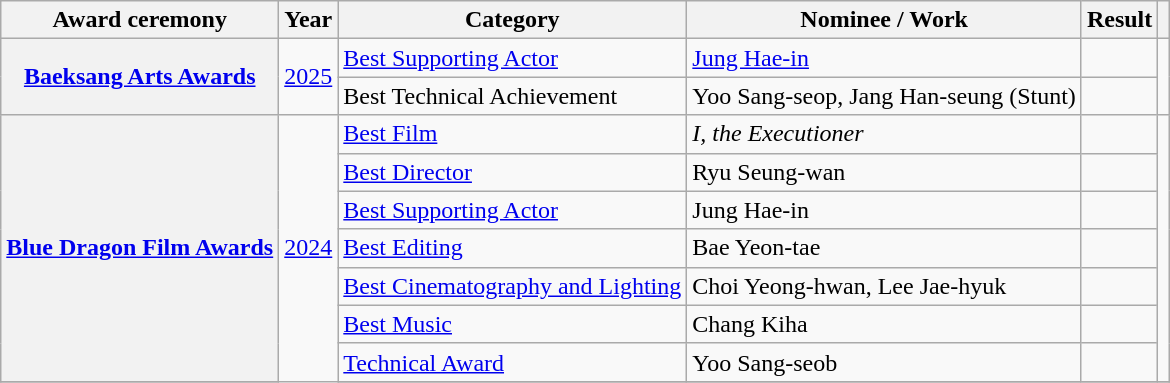<table class="wikitable plainrowheaders sortable">
<tr>
<th scope="col">Award ceremony</th>
<th scope="col">Year</th>
<th scope="col">Category </th>
<th scope="col">Nominee / Work </th>
<th scope="col">Result</th>
<th scope="col" class="unsortable"></th>
</tr>
<tr>
<th scope="row" rowspan="2"><a href='#'>Baeksang Arts Awards</a></th>
<td rowspan="2" style="text-align:center"><a href='#'>2025</a></td>
<td><a href='#'>Best Supporting Actor</a></td>
<td><a href='#'>Jung Hae-in</a></td>
<td></td>
<td rowspan="2" style="text-align:center"></td>
</tr>
<tr>
<td>Best Technical Achievement</td>
<td>Yoo Sang-seop, Jang Han-seung (Stunt)</td>
<td></td>
</tr>
<tr>
<th scope="row" rowspan="7"><a href='#'>Blue Dragon Film Awards</a></th>
<td rowspan="10" style="text-align:center"><a href='#'>2024</a></td>
<td><a href='#'>Best Film</a></td>
<td><em>I, the Executioner</em></td>
<td></td>
<td rowspan="7" style="text-align:center;"></td>
</tr>
<tr>
<td><a href='#'>Best Director</a></td>
<td>Ryu Seung-wan</td>
<td></td>
</tr>
<tr>
<td><a href='#'>Best Supporting Actor</a></td>
<td>Jung Hae-in</td>
<td></td>
</tr>
<tr>
<td><a href='#'>Best Editing</a></td>
<td>Bae Yeon-tae</td>
<td></td>
</tr>
<tr>
<td><a href='#'>Best Cinematography and Lighting</a></td>
<td>Choi Yeong-hwan, Lee Jae-hyuk</td>
<td></td>
</tr>
<tr>
<td><a href='#'>Best Music</a></td>
<td>Chang Kiha</td>
<td></td>
</tr>
<tr>
<td><a href='#'>Technical Award</a></td>
<td>Yoo Sang-seob </td>
<td></td>
</tr>
<tr>
</tr>
</table>
